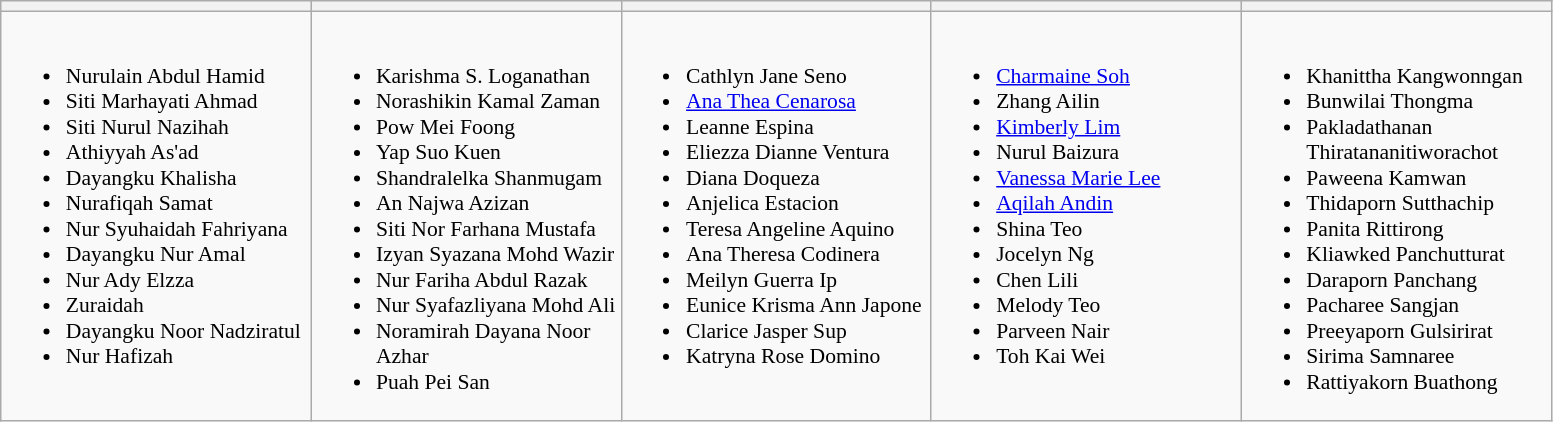<table class="wikitable" style="font-size:90%;">
<tr>
<th width=200></th>
<th width=200></th>
<th width=200></th>
<th width=200></th>
<th width=200></th>
</tr>
<tr>
<td valign=top><br><ul><li>Nurulain Abdul Hamid</li><li>Siti Marhayati Ahmad</li><li>Siti Nurul Nazihah</li><li>Athiyyah As'ad</li><li>Dayangku Khalisha</li><li>Nurafiqah Samat</li><li>Nur Syuhaidah Fahriyana</li><li>Dayangku Nur Amal</li><li>Nur Ady Elzza</li><li>Zuraidah</li><li>Dayangku Noor Nadziratul</li><li>Nur Hafizah</li></ul></td>
<td valign=top><br><ul><li>Karishma S. Loganathan</li><li>Norashikin Kamal Zaman</li><li>Pow Mei Foong</li><li>Yap Suo Kuen</li><li>Shandralelka Shanmugam</li><li>An Najwa Azizan</li><li>Siti Nor Farhana Mustafa</li><li>Izyan Syazana Mohd Wazir</li><li>Nur Fariha Abdul Razak</li><li>Nur Syafazliyana Mohd Ali</li><li>Noramirah Dayana Noor Azhar</li><li>Puah Pei San</li></ul></td>
<td valign=top><br><ul><li>Cathlyn Jane Seno</li><li><a href='#'>Ana Thea Cenarosa</a></li><li>Leanne Espina</li><li>Eliezza Dianne Ventura</li><li>Diana Doqueza</li><li>Anjelica Estacion</li><li>Teresa Angeline Aquino</li><li>Ana Theresa Codinera</li><li>Meilyn Guerra Ip</li><li>Eunice Krisma Ann Japone</li><li>Clarice Jasper Sup</li><li>Katryna Rose Domino</li></ul></td>
<td valign=top><br><ul><li><a href='#'>Charmaine Soh</a></li><li>Zhang Ailin</li><li><a href='#'>Kimberly Lim</a></li><li>Nurul Baizura</li><li><a href='#'>Vanessa Marie Lee</a></li><li><a href='#'>Aqilah Andin</a></li><li>Shina Teo</li><li>Jocelyn Ng</li><li>Chen Lili</li><li>Melody Teo</li><li>Parveen Nair</li><li>Toh Kai Wei</li></ul></td>
<td valign=top><br><ul><li>Khanittha Kangwonngan</li><li>Bunwilai Thongma</li><li>Pakladathanan Thiratananitiworachot</li><li>Paweena Kamwan</li><li>Thidaporn Sutthachip</li><li>Panita Rittirong</li><li>Kliawked Panchutturat</li><li>Daraporn Panchang</li><li>Pacharee Sangjan</li><li>Preeyaporn Gulsirirat</li><li>Sirima Samnaree</li><li>Rattiyakorn Buathong</li></ul></td>
</tr>
</table>
